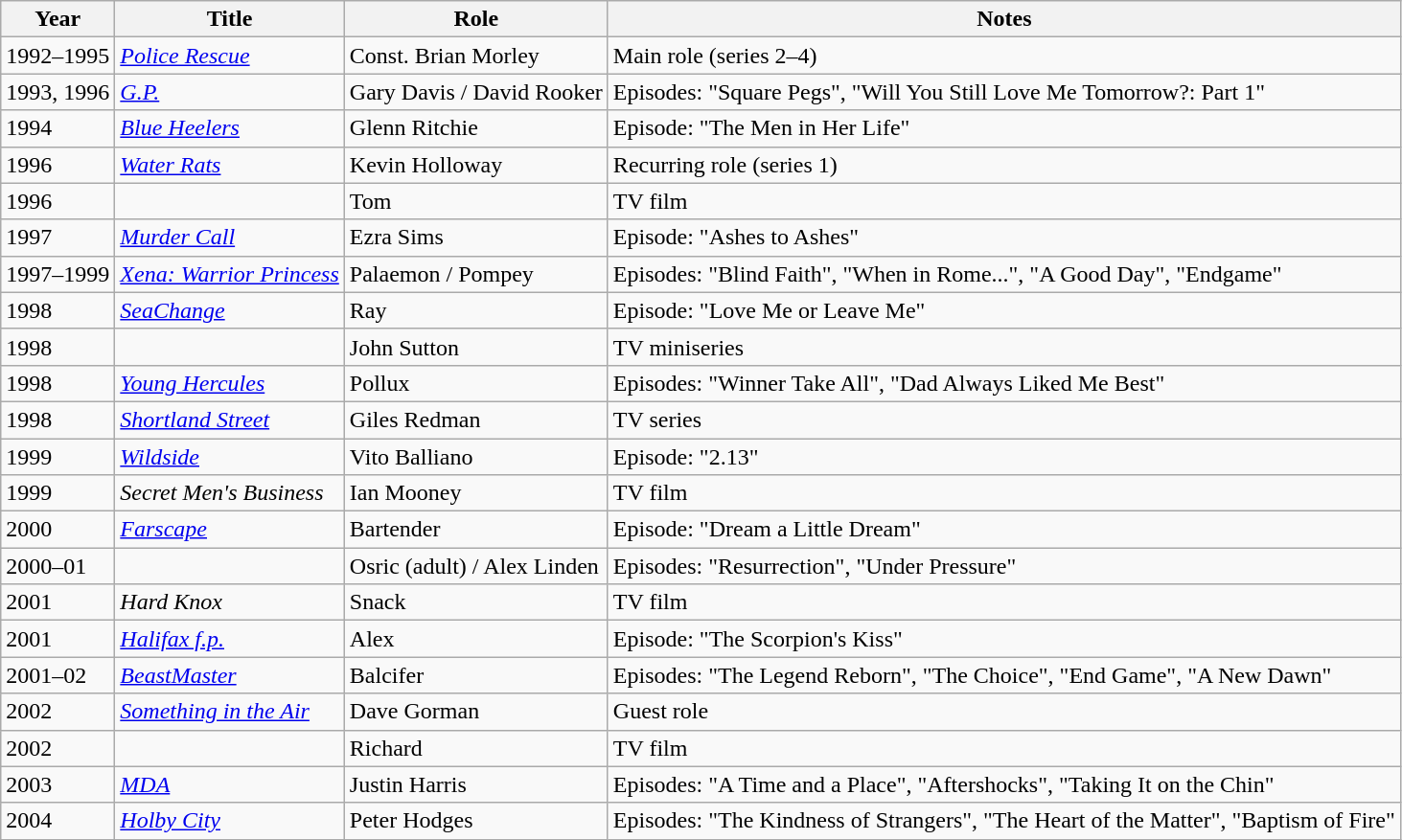<table class="wikitable sortable">
<tr>
<th>Year</th>
<th>Title</th>
<th>Role</th>
<th class="unsortable">Notes</th>
</tr>
<tr>
<td>1992–1995</td>
<td><em><a href='#'>Police Rescue</a></em></td>
<td>Const. Brian Morley</td>
<td>Main role (series 2–4)</td>
</tr>
<tr>
<td>1993, 1996</td>
<td><em><a href='#'>G.P.</a></em></td>
<td>Gary Davis / David Rooker</td>
<td>Episodes: "Square Pegs", "Will You Still Love Me Tomorrow?: Part 1"</td>
</tr>
<tr>
<td>1994</td>
<td><em><a href='#'>Blue Heelers</a></em></td>
<td>Glenn Ritchie</td>
<td>Episode: "The Men in Her Life"</td>
</tr>
<tr>
<td>1996</td>
<td><em><a href='#'>Water Rats</a></em></td>
<td>Kevin Holloway</td>
<td>Recurring role (series 1)</td>
</tr>
<tr>
<td>1996</td>
<td><em></em></td>
<td>Tom</td>
<td>TV film</td>
</tr>
<tr>
<td>1997</td>
<td><em><a href='#'>Murder Call</a></em></td>
<td>Ezra Sims</td>
<td>Episode: "Ashes to Ashes"</td>
</tr>
<tr>
<td>1997–1999</td>
<td><em><a href='#'>Xena: Warrior Princess</a></em></td>
<td>Palaemon / Pompey</td>
<td>Episodes: "Blind Faith", "When in Rome...", "A Good Day", "Endgame"</td>
</tr>
<tr>
<td>1998</td>
<td><em><a href='#'>SeaChange</a></em></td>
<td>Ray</td>
<td>Episode: "Love Me or Leave Me"</td>
</tr>
<tr>
<td>1998</td>
<td><em></em></td>
<td>John Sutton</td>
<td>TV miniseries</td>
</tr>
<tr>
<td>1998</td>
<td><em><a href='#'>Young Hercules</a></em></td>
<td>Pollux</td>
<td>Episodes: "Winner Take All", "Dad Always Liked Me Best"</td>
</tr>
<tr>
<td>1998</td>
<td><em><a href='#'>Shortland Street</a></em></td>
<td>Giles Redman</td>
<td>TV series</td>
</tr>
<tr>
<td>1999</td>
<td><em><a href='#'>Wildside</a></em></td>
<td>Vito Balliano</td>
<td>Episode: "2.13"</td>
</tr>
<tr>
<td>1999</td>
<td><em>Secret Men's Business</em></td>
<td>Ian Mooney</td>
<td>TV film</td>
</tr>
<tr>
<td>2000</td>
<td><em><a href='#'>Farscape</a></em></td>
<td>Bartender</td>
<td>Episode: "Dream a Little Dream"</td>
</tr>
<tr>
<td>2000–01</td>
<td><em></em></td>
<td>Osric (adult) / Alex Linden</td>
<td>Episodes: "Resurrection", "Under Pressure"</td>
</tr>
<tr>
<td>2001</td>
<td><em>Hard Knox</em></td>
<td>Snack</td>
<td>TV film</td>
</tr>
<tr>
<td>2001</td>
<td><em><a href='#'>Halifax f.p.</a></em></td>
<td>Alex</td>
<td>Episode: "The Scorpion's Kiss"</td>
</tr>
<tr>
<td>2001–02</td>
<td><em><a href='#'>BeastMaster</a></em></td>
<td>Balcifer</td>
<td>Episodes: "The Legend Reborn", "The Choice", "End Game", "A New Dawn"</td>
</tr>
<tr>
<td>2002</td>
<td><em><a href='#'>Something in the Air</a></em></td>
<td>Dave Gorman</td>
<td>Guest role</td>
</tr>
<tr>
<td>2002</td>
<td><em></em></td>
<td>Richard</td>
<td>TV film</td>
</tr>
<tr>
<td>2003</td>
<td><em><a href='#'>MDA</a></em></td>
<td>Justin Harris</td>
<td>Episodes: "A Time and a Place", "Aftershocks", "Taking It on the Chin"</td>
</tr>
<tr>
<td>2004</td>
<td><em><a href='#'>Holby City</a></em></td>
<td>Peter Hodges</td>
<td>Episodes: "The Kindness of Strangers", "The Heart of the Matter", "Baptism of Fire"</td>
</tr>
</table>
